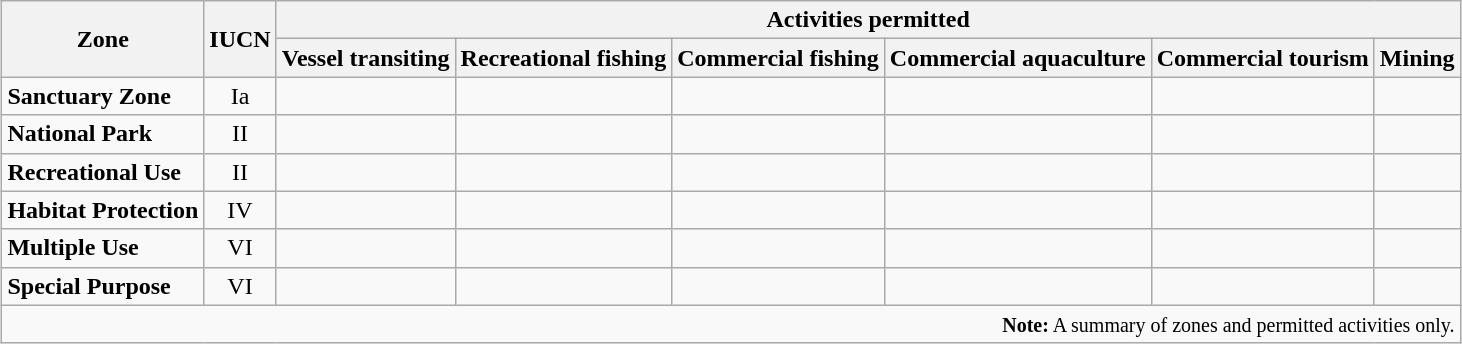<table class="wikitable" style="text-align:center; margin-left:auto; margin-right:auto; border:none;">
<tr>
<th rowspan=2>Zone</th>
<th rowspan=2>IUCN</th>
<th colspan=6>Activities permitted</th>
</tr>
<tr>
<th>Vessel transiting</th>
<th>Recreational fishing</th>
<th>Commercial fishing</th>
<th>Commercial aquaculture</th>
<th>Commercial tourism</th>
<th>Mining</th>
</tr>
<tr>
<td style="text-align:left"><strong>Sanctuary Zone</strong></td>
<td>Ia</td>
<td></td>
<td></td>
<td></td>
<td></td>
<td></td>
<td></td>
</tr>
<tr>
<td style="text-align:left"><strong>National Park</strong></td>
<td>II</td>
<td></td>
<td></td>
<td></td>
<td></td>
<td></td>
<td></td>
</tr>
<tr>
<td style="text-align:left"><strong>Recreational Use</strong></td>
<td>II</td>
<td></td>
<td></td>
<td></td>
<td></td>
<td></td>
<td></td>
</tr>
<tr>
<td style="text-align:left"><strong>Habitat Protection</strong></td>
<td>IV</td>
<td></td>
<td></td>
<td></td>
<td></td>
<td></td>
<td></td>
</tr>
<tr>
<td style="text-align:left"><strong>Multiple Use</strong></td>
<td>VI</td>
<td></td>
<td></td>
<td></td>
<td></td>
<td></td>
<td></td>
</tr>
<tr>
<td style="text-align:left"><strong>Special Purpose</strong></td>
<td>VI</td>
<td></td>
<td></td>
<td></td>
<td></td>
<td></td>
<td></td>
</tr>
<tr>
<td style="text-align:right" colspan=99><small><strong>Note:</strong> A summary of zones and permitted activities only.</small></td>
</tr>
</table>
